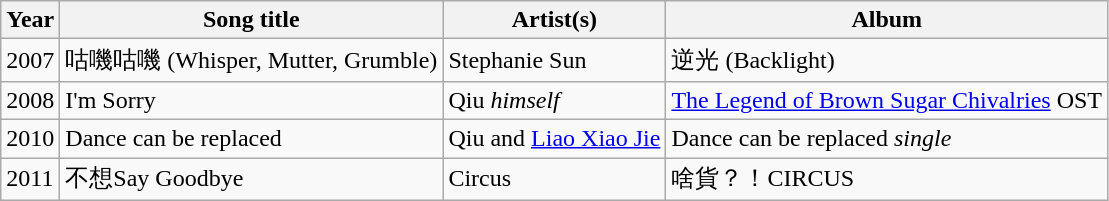<table class="wikitable sortable">
<tr>
<th>Year</th>
<th>Song title</th>
<th>Artist(s)</th>
<th>Album</th>
</tr>
<tr>
<td>2007</td>
<td>咕嘰咕嘰 (Whisper, Mutter, Grumble)</td>
<td>Stephanie Sun</td>
<td>逆光 (Backlight)</td>
</tr>
<tr>
<td>2008</td>
<td>I'm Sorry</td>
<td>Qiu <em>himself</em></td>
<td><a href='#'>The Legend of Brown Sugar Chivalries</a> OST</td>
</tr>
<tr>
<td>2010</td>
<td>Dance can be replaced</td>
<td>Qiu and <a href='#'>Liao Xiao Jie</a></td>
<td>Dance can be replaced <em>single</em></td>
</tr>
<tr>
<td>2011</td>
<td>不想Say Goodbye</td>
<td>Circus</td>
<td>啥貨？！CIRCUS</td>
</tr>
</table>
